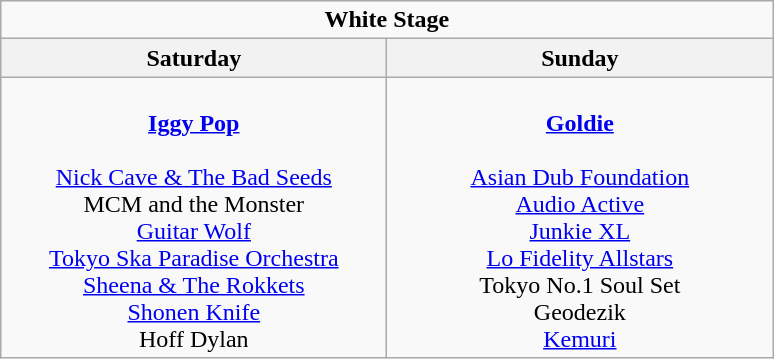<table class="wikitable">
<tr>
<td colspan="2" style="text-align:center;"><strong>White Stage</strong></td>
</tr>
<tr>
<th>Saturday</th>
<th>Sunday</th>
</tr>
<tr>
<td style="text-align:center; vertical-align:top; width:250px;"><br><strong><a href='#'>Iggy Pop</a></strong>
<br>
<br> <a href='#'>Nick Cave & The Bad Seeds</a>
<br> MCM and the Monster
<br> <a href='#'>Guitar Wolf</a>
<br> <a href='#'>Tokyo Ska Paradise Orchestra</a>
<br> <a href='#'>Sheena & The Rokkets</a>
<br> <a href='#'>Shonen Knife</a>
<br> Hoff Dylan</td>
<td style="text-align:center; vertical-align:top; width:250px;"><br><strong><a href='#'>Goldie</a></strong>
<br>
<br> <a href='#'>Asian Dub Foundation</a>
<br> <a href='#'>Audio Active</a>
<br> <a href='#'>Junkie XL</a>
<br> <a href='#'>Lo Fidelity Allstars</a>
<br> Tokyo No.1 Soul Set
<br> Geodezik
<br> <a href='#'>Kemuri</a></td>
</tr>
</table>
